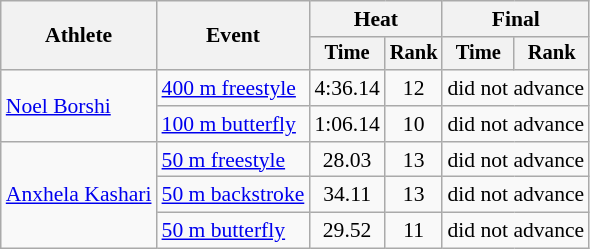<table class=wikitable style="font-size:90%">
<tr>
<th rowspan="2">Athlete</th>
<th rowspan="2">Event</th>
<th colspan="2">Heat</th>
<th colspan="2">Final</th>
</tr>
<tr style="font-size:95%">
<th>Time</th>
<th>Rank</th>
<th>Time</th>
<th>Rank</th>
</tr>
<tr align=center>
<td align=left rowspan=2><a href='#'>Noel Borshi</a></td>
<td align=left><a href='#'>400 m freestyle</a></td>
<td>4:36.14</td>
<td>12</td>
<td colspan=2>did not advance</td>
</tr>
<tr align=center>
<td align=left><a href='#'>100 m butterfly</a></td>
<td>1:06.14</td>
<td>10</td>
<td colspan=2>did not advance</td>
</tr>
<tr align=center>
<td align=left rowspan=3><a href='#'>Anxhela Kashari</a></td>
<td align=left><a href='#'>50 m freestyle</a></td>
<td>28.03</td>
<td>13</td>
<td colspan=2>did not advance</td>
</tr>
<tr align=center>
<td align=left><a href='#'>50 m backstroke</a></td>
<td>34.11</td>
<td>13</td>
<td colspan=2>did not advance</td>
</tr>
<tr align=center>
<td align=left><a href='#'>50 m butterfly</a></td>
<td>29.52</td>
<td>11</td>
<td colspan=2>did not advance</td>
</tr>
</table>
